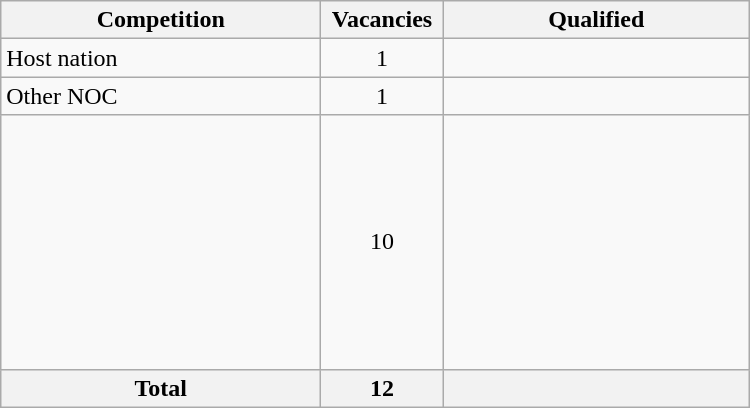<table class = "wikitable" width=500>
<tr>
<th width=300>Competition</th>
<th width=80>Vacancies</th>
<th width=300>Qualified</th>
</tr>
<tr>
<td>Host nation</td>
<td align="center">1</td>
<td></td>
</tr>
<tr>
<td>Other NOC</td>
<td align="center">1</td>
<td></td>
</tr>
<tr>
<td></td>
<td align="center">10</td>
<td><br><br><br><br><br><br><br><br><br></td>
</tr>
<tr>
<th>Total</th>
<th>12</th>
<th></th>
</tr>
</table>
